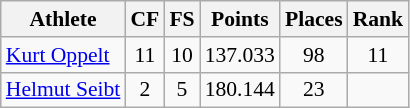<table class="wikitable" border="1" style="font-size:90%">
<tr>
<th>Athlete</th>
<th>CF</th>
<th>FS</th>
<th>Points</th>
<th>Places</th>
<th>Rank</th>
</tr>
<tr align=center>
<td align=left><a href='#'>Kurt Oppelt</a></td>
<td>11</td>
<td>10</td>
<td>137.033</td>
<td>98</td>
<td>11</td>
</tr>
<tr align=center>
<td align=left><a href='#'>Helmut Seibt</a></td>
<td>2</td>
<td>5</td>
<td>180.144</td>
<td>23</td>
<td></td>
</tr>
</table>
